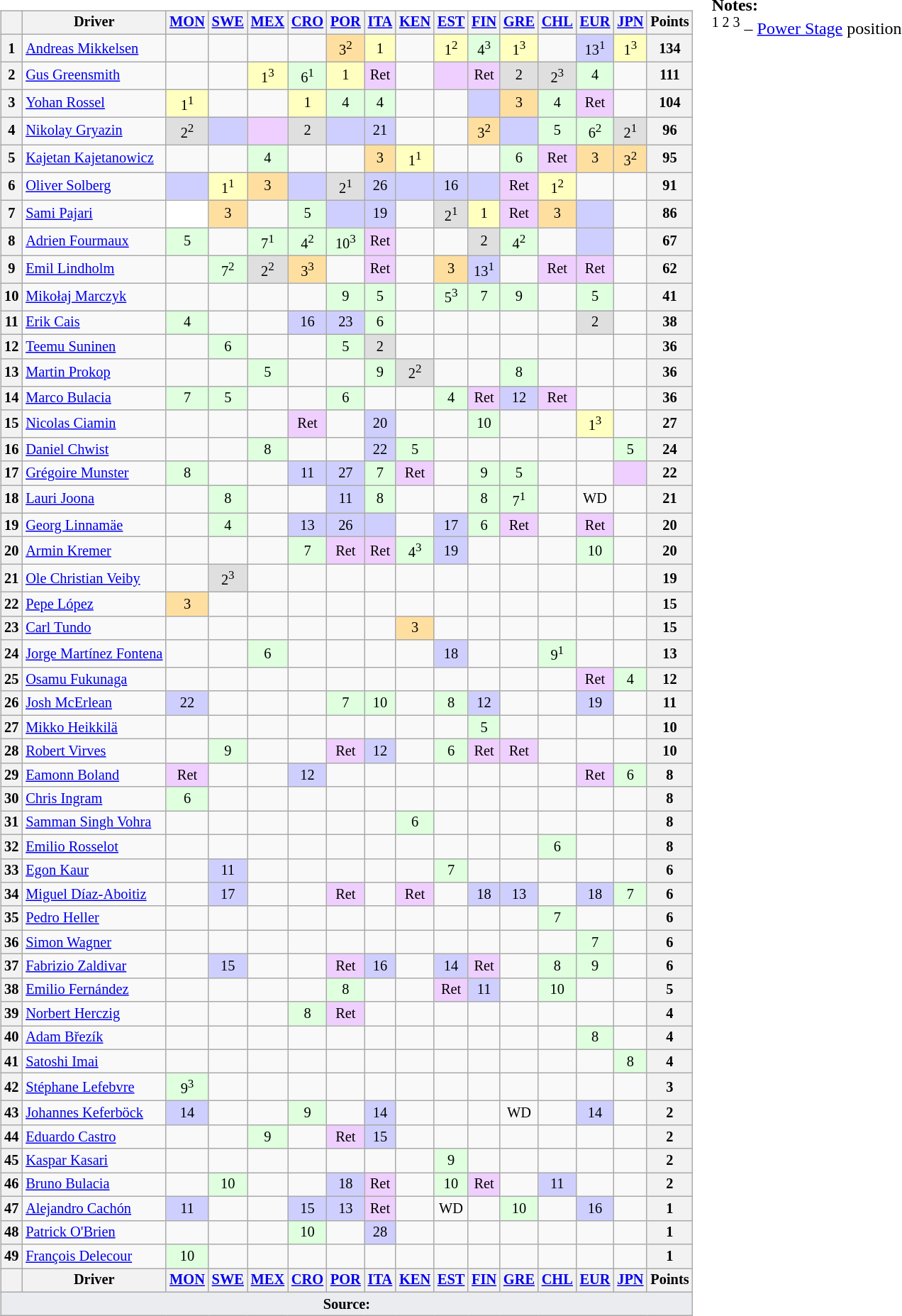<table valign="top">
<tr>
<td valign="top"><br><table class="wikitable" style="font-size: 85%; text-align: center">
<tr valign="top">
<th valign="middle"></th>
<th valign="middle">Driver</th>
<th><a href='#'>MON</a><br></th>
<th><a href='#'>SWE</a><br></th>
<th><a href='#'>MEX</a><br></th>
<th><a href='#'>CRO</a><br></th>
<th><a href='#'>POR</a><br></th>
<th><a href='#'>ITA</a><br></th>
<th><a href='#'>KEN</a><br></th>
<th><a href='#'>EST</a><br></th>
<th><a href='#'>FIN</a><br></th>
<th><a href='#'>GRE</a><br></th>
<th><a href='#'>CHL</a><br></th>
<th><a href='#'>EUR</a><br></th>
<th><a href='#'>JPN</a><br></th>
<th valign="middle">Points</th>
</tr>
<tr>
<th>1</th>
<td align="left"> <a href='#'>Andreas Mikkelsen</a></td>
<td></td>
<td></td>
<td></td>
<td></td>
<td style="background:#ffdf9f">3<sup>2</sup></td>
<td style="background:#ffffbf">1</td>
<td></td>
<td style="background:#ffffbf">1<sup>2</sup></td>
<td style="background:#dfffdf">4<sup>3</sup></td>
<td style="background:#ffffbf">1<sup>3</sup></td>
<td></td>
<td style="background:#cfcfff">13<sup>1</sup></td>
<td style="background:#ffffbf">1<sup>3</sup></td>
<th>134</th>
</tr>
<tr>
<th>2</th>
<td align="left"> <a href='#'>Gus Greensmith</a></td>
<td></td>
<td></td>
<td style="background:#ffffbf">1<sup>3</sup></td>
<td style="background:#dfffdf">6<sup>1</sup></td>
<td style="background:#ffffbf">1</td>
<td style="background:#efcfff">Ret</td>
<td></td>
<td style="background:#efcfff"></td>
<td style="background:#efcfff">Ret</td>
<td style="background:#dfdfdf">2</td>
<td style="background:#dfdfdf">2<sup>3</sup></td>
<td style="background:#dfffdf">4</td>
<td></td>
<th>111</th>
</tr>
<tr>
<th>3</th>
<td align="left"> <a href='#'>Yohan Rossel</a></td>
<td style="background:#ffffbf">1<sup>1</sup></td>
<td></td>
<td></td>
<td style="background:#ffffbf">1</td>
<td style="background:#dfffdf">4</td>
<td style="background:#dfffdf">4</td>
<td></td>
<td></td>
<td style="background:#cfcfff"></td>
<td style="background:#ffdf9f">3</td>
<td style="background:#dfffdf">4</td>
<td style="background:#efcfff">Ret</td>
<td></td>
<th>104</th>
</tr>
<tr>
<th>4</th>
<td align="left"> <a href='#'>Nikolay Gryazin</a></td>
<td style="background:#dfdfdf">2<sup>2</sup></td>
<td style="background:#cfcfff"></td>
<td style="background:#efcfff"></td>
<td style="background:#dfdfdf">2</td>
<td style="background:#cfcfff"></td>
<td style="background:#cfcfff">21</td>
<td></td>
<td></td>
<td style="background:#ffdf9f">3<sup>2</sup></td>
<td style="background:#cfcfff"></td>
<td style="background:#dfffdf">5</td>
<td style="background:#dfffdf">6<sup>2</sup></td>
<td style="background:#dfdfdf">2<sup>1</sup></td>
<th>96</th>
</tr>
<tr>
<th>5</th>
<td align="left"> <a href='#'>Kajetan Kajetanowicz</a></td>
<td></td>
<td></td>
<td style="background:#dfffdf">4</td>
<td></td>
<td></td>
<td style="background:#ffdf9f">3</td>
<td style="background:#ffffbf">1<sup>1</sup></td>
<td></td>
<td></td>
<td style="background:#dfffdf">6</td>
<td style="background:#efcfff">Ret</td>
<td style="background:#ffdf9f">3</td>
<td style="background:#ffdf9f">3<sup>2</sup></td>
<th>95</th>
</tr>
<tr>
<th>6</th>
<td align="left"> <a href='#'>Oliver Solberg</a></td>
<td style="background:#cfcfff"></td>
<td style="background:#ffffbf">1<sup>1</sup></td>
<td style="background:#ffdf9f">3</td>
<td style="background:#cfcfff"></td>
<td style="background:#dfdfdf">2<sup>1</sup></td>
<td style="background:#cfcfff">26</td>
<td style="background:#cfcfff"></td>
<td style="background:#cfcfff">16</td>
<td style="background:#cfcfff"></td>
<td style="background:#efcfff">Ret</td>
<td style="background:#ffffbf">1<sup>2</sup></td>
<td></td>
<td></td>
<th>91</th>
</tr>
<tr>
<th>7</th>
<td align="left"> <a href='#'>Sami Pajari</a></td>
<td style="background:white"></td>
<td style="background:#ffdf9f">3</td>
<td></td>
<td style="background:#dfffdf">5</td>
<td style="background:#cfcfff"></td>
<td style="background:#cfcfff">19</td>
<td></td>
<td style="background:#dfdfdf">2<sup>1</sup></td>
<td style="background:#ffffbf">1</td>
<td style="background:#efcfff">Ret</td>
<td style="background:#ffdf9f">3</td>
<td style="background:#cfcfff"></td>
<td></td>
<th>86</th>
</tr>
<tr>
<th>8</th>
<td align="left"> <a href='#'>Adrien Fourmaux</a></td>
<td style="background:#dfffdf">5</td>
<td></td>
<td style="background:#dfffdf">7<sup>1</sup></td>
<td style="background:#dfffdf">4<sup>2</sup></td>
<td style="background:#dfffdf">10<sup>3</sup></td>
<td style="background:#efcfff">Ret</td>
<td></td>
<td></td>
<td style="background:#dfdfdf">2</td>
<td style="background:#dfffdf">4<sup>2</sup></td>
<td></td>
<td style="background:#cfcfff"></td>
<td></td>
<th>67</th>
</tr>
<tr>
<th>9</th>
<td align="left"> <a href='#'>Emil Lindholm</a></td>
<td></td>
<td style="background:#dfffdf">7<sup>2</sup></td>
<td style="background:#dfdfdf">2<sup>2</sup></td>
<td style="background:#ffdf9f">3<sup>3</sup></td>
<td></td>
<td style="background:#efcfff">Ret</td>
<td></td>
<td style="background:#ffdf9f">3</td>
<td style="background:#cfcfff">13<sup>1</sup></td>
<td></td>
<td style="background:#efcfff">Ret</td>
<td style="background:#efcfff">Ret</td>
<td></td>
<th>62</th>
</tr>
<tr>
<th>10</th>
<td align="left"> <a href='#'>Mikołaj Marczyk</a></td>
<td></td>
<td></td>
<td></td>
<td></td>
<td style="background:#dfffdf">9</td>
<td style="background:#dfffdf">5</td>
<td></td>
<td style="background:#dfffdf">5<sup>3</sup></td>
<td style="background:#dfffdf">7</td>
<td style="background:#dfffdf">9</td>
<td></td>
<td style="background:#dfffdf">5</td>
<td></td>
<th>41</th>
</tr>
<tr>
<th>11</th>
<td align="left"> <a href='#'>Erik Cais</a></td>
<td style="background:#dfffdf">4</td>
<td></td>
<td></td>
<td style="background:#cfcfff">16</td>
<td style="background:#cfcfff">23</td>
<td style="background:#dfffdf">6</td>
<td></td>
<td></td>
<td></td>
<td></td>
<td></td>
<td style="background:#dfdfdf">2</td>
<td></td>
<th>38</th>
</tr>
<tr>
<th>12</th>
<td align="left"> <a href='#'>Teemu Suninen</a></td>
<td></td>
<td style="background:#dfffdf">6</td>
<td></td>
<td></td>
<td style="background:#dfffdf">5</td>
<td style="background:#dfdfdf">2</td>
<td></td>
<td></td>
<td></td>
<td></td>
<td></td>
<td></td>
<td></td>
<th>36</th>
</tr>
<tr>
<th>13</th>
<td align="left"> <a href='#'>Martin Prokop</a></td>
<td></td>
<td></td>
<td style="background:#dfffdf">5</td>
<td></td>
<td></td>
<td style="background:#dfffdf">9</td>
<td style="background:#dfdfdf">2<sup>2</sup></td>
<td></td>
<td></td>
<td style="background:#dfffdf">8</td>
<td></td>
<td></td>
<td></td>
<th>36</th>
</tr>
<tr>
<th>14</th>
<td align="left"> <a href='#'>Marco Bulacia</a></td>
<td style="background:#dfffdf">7</td>
<td style="background:#dfffdf">5</td>
<td></td>
<td></td>
<td style="background:#dfffdf">6</td>
<td></td>
<td></td>
<td style="background:#dfffdf">4</td>
<td style="background:#efcfff">Ret</td>
<td style="background:#cfcfff">12</td>
<td style="background:#efcfff">Ret</td>
<td></td>
<td></td>
<th>36</th>
</tr>
<tr>
<th>15</th>
<td align="left"> <a href='#'>Nicolas Ciamin</a></td>
<td></td>
<td></td>
<td></td>
<td style="background:#efcfff">Ret</td>
<td></td>
<td style="background:#cfcfff">20</td>
<td></td>
<td></td>
<td style="background:#dfffdf">10</td>
<td></td>
<td></td>
<td style="background:#ffffbf">1<sup>3</sup></td>
<td></td>
<th>27</th>
</tr>
<tr>
<th>16</th>
<td align="left"> <a href='#'>Daniel Chwist</a></td>
<td></td>
<td></td>
<td style="background:#dfffdf">8</td>
<td></td>
<td></td>
<td style="background:#cfcfff">22</td>
<td style="background:#dfffdf">5</td>
<td></td>
<td></td>
<td></td>
<td></td>
<td></td>
<td style="background:#dfffdf">5</td>
<th>24</th>
</tr>
<tr>
<th>17</th>
<td align="left"> <a href='#'>Grégoire Munster</a></td>
<td style="background:#dfffdf">8</td>
<td></td>
<td></td>
<td style="background:#cfcfff">11</td>
<td style="background:#cfcfff">27</td>
<td style="background:#dfffdf">7</td>
<td style="background:#efcfff">Ret</td>
<td></td>
<td style="background:#dfffdf">9</td>
<td style="background:#dfffdf">5</td>
<td></td>
<td></td>
<td style="background:#efcfff"></td>
<th>22</th>
</tr>
<tr>
<th>18</th>
<td align="left"> <a href='#'>Lauri Joona</a></td>
<td></td>
<td style="background:#dfffdf">8</td>
<td></td>
<td></td>
<td style="background:#cfcfff">11</td>
<td style="background:#dfffdf">8</td>
<td></td>
<td></td>
<td style="background:#dfffdf">8</td>
<td style="background:#dfffdf">7<sup>1</sup></td>
<td></td>
<td>WD</td>
<td></td>
<th>21</th>
</tr>
<tr>
<th>19</th>
<td align="left"> <a href='#'>Georg Linnamäe</a></td>
<td></td>
<td style="background:#dfffdf">4</td>
<td></td>
<td style="background:#cfcfff">13</td>
<td style="background:#cfcfff">26</td>
<td style="background:#cfcfff"></td>
<td></td>
<td style="background:#cfcfff">17</td>
<td style="background:#dfffdf">6</td>
<td style="background:#efcfff">Ret</td>
<td></td>
<td style="background:#efcfff">Ret</td>
<td></td>
<th>20</th>
</tr>
<tr>
<th>20</th>
<td align="left"> <a href='#'>Armin Kremer</a></td>
<td></td>
<td></td>
<td></td>
<td style="background:#dfffdf">7</td>
<td style="background:#efcfff">Ret</td>
<td style="background:#efcfff">Ret</td>
<td style="background:#dfffdf">4<sup>3</sup></td>
<td style="background:#cfcfff">19</td>
<td></td>
<td></td>
<td></td>
<td style="background:#dfffdf">10</td>
<td></td>
<th>20</th>
</tr>
<tr>
<th>21</th>
<td align="left"> <a href='#'>Ole Christian Veiby</a></td>
<td></td>
<td style="background:#dfdfdf">2<sup>3</sup></td>
<td></td>
<td></td>
<td></td>
<td></td>
<td></td>
<td></td>
<td></td>
<td></td>
<td></td>
<td></td>
<td></td>
<th>19</th>
</tr>
<tr>
<th>22</th>
<td align="left"> <a href='#'>Pepe López</a></td>
<td style="background:#ffdf9f">3</td>
<td></td>
<td></td>
<td></td>
<td></td>
<td></td>
<td></td>
<td></td>
<td></td>
<td></td>
<td></td>
<td></td>
<td></td>
<th>15</th>
</tr>
<tr>
<th>23</th>
<td align="left"> <a href='#'>Carl Tundo</a></td>
<td></td>
<td></td>
<td></td>
<td></td>
<td></td>
<td></td>
<td style="background:#ffdf9f">3</td>
<td></td>
<td></td>
<td></td>
<td></td>
<td></td>
<td></td>
<th>15</th>
</tr>
<tr>
<th>24</th>
<td align="left"> <a href='#'>Jorge Martínez Fontena</a></td>
<td></td>
<td></td>
<td style="background:#dfffdf">6</td>
<td></td>
<td></td>
<td></td>
<td></td>
<td style="background:#cfcfff">18</td>
<td></td>
<td></td>
<td style="background:#dfffdf">9<sup>1</sup></td>
<td></td>
<td></td>
<th>13</th>
</tr>
<tr>
<th>25</th>
<td align="left"> <a href='#'>Osamu Fukunaga</a></td>
<td></td>
<td></td>
<td></td>
<td></td>
<td></td>
<td></td>
<td></td>
<td></td>
<td></td>
<td></td>
<td></td>
<td style="background:#efcfff">Ret</td>
<td style="background:#dfffdf">4</td>
<th>12</th>
</tr>
<tr>
<th>26</th>
<td align="left"> <a href='#'>Josh McErlean</a></td>
<td style="background:#cfcfff">22</td>
<td></td>
<td></td>
<td></td>
<td style="background:#dfffdf">7</td>
<td style="background:#dfffdf">10</td>
<td></td>
<td style="background:#dfffdf">8</td>
<td style="background:#cfcfff">12</td>
<td></td>
<td></td>
<td style="background:#cfcfff">19</td>
<td></td>
<th>11</th>
</tr>
<tr>
<th>27</th>
<td align="left"> <a href='#'>Mikko Heikkilä</a></td>
<td></td>
<td></td>
<td></td>
<td></td>
<td></td>
<td></td>
<td></td>
<td></td>
<td style="background:#dfffdf">5</td>
<td></td>
<td></td>
<td></td>
<td></td>
<th>10</th>
</tr>
<tr>
<th>28</th>
<td align="left"> <a href='#'>Robert Virves</a></td>
<td></td>
<td style="background:#dfffdf">9</td>
<td></td>
<td></td>
<td style="background:#efcfff">Ret</td>
<td style="background:#cfcfff">12</td>
<td></td>
<td style="background:#dfffdf">6</td>
<td style="background:#efcfff">Ret</td>
<td style="background:#efcfff">Ret</td>
<td></td>
<td></td>
<td></td>
<th>10</th>
</tr>
<tr>
<th>29</th>
<td align="left"> <a href='#'>Eamonn Boland</a></td>
<td style="background:#efcfff">Ret</td>
<td></td>
<td></td>
<td style="background:#cfcfff">12</td>
<td></td>
<td></td>
<td></td>
<td></td>
<td></td>
<td></td>
<td></td>
<td style="background:#efcfff">Ret</td>
<td style="background:#dfffdf">6</td>
<th>8</th>
</tr>
<tr>
<th>30</th>
<td align="left"> <a href='#'>Chris Ingram</a></td>
<td style="background:#dfffdf">6</td>
<td></td>
<td></td>
<td></td>
<td></td>
<td></td>
<td></td>
<td></td>
<td></td>
<td></td>
<td></td>
<td></td>
<td></td>
<th>8</th>
</tr>
<tr>
<th>31</th>
<td align="left"> <a href='#'>Samman Singh Vohra</a></td>
<td></td>
<td></td>
<td></td>
<td></td>
<td></td>
<td></td>
<td style="background:#dfffdf">6</td>
<td></td>
<td></td>
<td></td>
<td></td>
<td></td>
<td></td>
<th>8</th>
</tr>
<tr>
<th>32</th>
<td align="left"> <a href='#'>Emilio Rosselot</a></td>
<td></td>
<td></td>
<td></td>
<td></td>
<td></td>
<td></td>
<td></td>
<td></td>
<td></td>
<td></td>
<td style="background:#dfffdf">6</td>
<td></td>
<td></td>
<th>8</th>
</tr>
<tr>
<th>33</th>
<td align="left"> <a href='#'>Egon Kaur</a></td>
<td></td>
<td style="background:#cfcfff">11</td>
<td></td>
<td></td>
<td></td>
<td></td>
<td></td>
<td style="background:#dfffdf">7</td>
<td></td>
<td></td>
<td></td>
<td></td>
<td></td>
<th>6</th>
</tr>
<tr>
<th>34</th>
<td align="left"> <a href='#'>Miguel Díaz-Aboitiz</a></td>
<td></td>
<td style="background:#cfcfff">17</td>
<td></td>
<td></td>
<td style="background:#efcfff">Ret</td>
<td></td>
<td style="background:#efcfff">Ret</td>
<td></td>
<td style="background:#cfcfff">18</td>
<td style="background:#cfcfff">13</td>
<td></td>
<td style="background:#cfcfff">18</td>
<td style="background:#dfffdf">7</td>
<th>6</th>
</tr>
<tr>
<th>35</th>
<td align="left"> <a href='#'>Pedro Heller</a></td>
<td></td>
<td></td>
<td></td>
<td></td>
<td></td>
<td></td>
<td></td>
<td></td>
<td></td>
<td></td>
<td style="background:#dfffdf">7</td>
<td></td>
<td></td>
<th>6</th>
</tr>
<tr>
<th>36</th>
<td align="left"> <a href='#'>Simon Wagner</a></td>
<td></td>
<td></td>
<td></td>
<td></td>
<td></td>
<td></td>
<td></td>
<td></td>
<td></td>
<td></td>
<td></td>
<td style="background:#dfffdf">7</td>
<td></td>
<th>6</th>
</tr>
<tr>
<th>37</th>
<td align="left"> <a href='#'>Fabrizio Zaldivar</a></td>
<td></td>
<td style="background:#cfcfff">15</td>
<td></td>
<td></td>
<td style="background:#efcfff">Ret</td>
<td style="background:#cfcfff">16</td>
<td></td>
<td style="background:#cfcfff">14</td>
<td style="background:#efcfff">Ret</td>
<td></td>
<td style="background:#dfffdf">8</td>
<td style="background:#dfffdf">9</td>
<td></td>
<th>6</th>
</tr>
<tr>
<th>38</th>
<td align="left"> <a href='#'>Emilio Fernández</a></td>
<td></td>
<td></td>
<td></td>
<td></td>
<td style="background:#dfffdf">8</td>
<td></td>
<td></td>
<td style="background:#efcfff">Ret</td>
<td style="background:#cfcfff">11</td>
<td></td>
<td style="background:#dfffdf">10</td>
<td></td>
<td></td>
<th>5</th>
</tr>
<tr>
<th>39</th>
<td align="left"> <a href='#'>Norbert Herczig</a></td>
<td></td>
<td></td>
<td></td>
<td style="background:#dfffdf">8</td>
<td style="background:#efcfff">Ret</td>
<td></td>
<td></td>
<td></td>
<td></td>
<td></td>
<td></td>
<td></td>
<td></td>
<th>4</th>
</tr>
<tr>
<th>40</th>
<td align="left"> <a href='#'>Adam Březík</a></td>
<td></td>
<td></td>
<td></td>
<td></td>
<td></td>
<td></td>
<td></td>
<td></td>
<td></td>
<td></td>
<td></td>
<td style="background:#dfffdf">8</td>
<td></td>
<th>4</th>
</tr>
<tr>
<th>41</th>
<td align="left"> <a href='#'>Satoshi Imai</a></td>
<td></td>
<td></td>
<td></td>
<td></td>
<td></td>
<td></td>
<td></td>
<td></td>
<td></td>
<td></td>
<td></td>
<td></td>
<td style="background:#dfffdf">8</td>
<th>4</th>
</tr>
<tr>
<th>42</th>
<td align="left"> <a href='#'>Stéphane Lefebvre</a></td>
<td style="background:#dfffdf">9<sup>3</sup></td>
<td></td>
<td></td>
<td></td>
<td></td>
<td></td>
<td></td>
<td></td>
<td></td>
<td></td>
<td></td>
<td></td>
<td></td>
<th>3</th>
</tr>
<tr>
<th>43</th>
<td align="left"> <a href='#'>Johannes Keferböck</a></td>
<td style="background:#cfcfff">14</td>
<td></td>
<td></td>
<td style="background:#dfffdf">9</td>
<td></td>
<td style="background:#cfcfff">14</td>
<td></td>
<td></td>
<td></td>
<td>WD</td>
<td></td>
<td style="background:#cfcfff">14</td>
<td></td>
<th>2</th>
</tr>
<tr>
<th>44</th>
<td align="left"> <a href='#'>Eduardo Castro</a></td>
<td></td>
<td></td>
<td style="background:#dfffdf">9</td>
<td></td>
<td style="background:#efcfff">Ret</td>
<td style="background:#cfcfff">15</td>
<td></td>
<td></td>
<td></td>
<td></td>
<td></td>
<td></td>
<td></td>
<th>2</th>
</tr>
<tr>
<th>45</th>
<td align="left"> <a href='#'>Kaspar Kasari</a></td>
<td></td>
<td></td>
<td></td>
<td></td>
<td></td>
<td></td>
<td></td>
<td style="background:#dfffdf">9</td>
<td></td>
<td></td>
<td></td>
<td></td>
<td></td>
<th>2</th>
</tr>
<tr>
<th>46</th>
<td align="left"> <a href='#'>Bruno Bulacia</a></td>
<td></td>
<td style="background:#dfffdf">10</td>
<td></td>
<td></td>
<td style="background:#cfcfff">18</td>
<td style="background:#efcfff">Ret</td>
<td></td>
<td style="background:#dfffdf">10</td>
<td style="background:#efcfff">Ret</td>
<td></td>
<td style="background:#cfcfff">11</td>
<td></td>
<td></td>
<th>2</th>
</tr>
<tr>
<th>47</th>
<td align="left"> <a href='#'>Alejandro Cachón</a></td>
<td style="background:#cfcfff">11</td>
<td></td>
<td></td>
<td style="background:#cfcfff">15</td>
<td style="background:#cfcfff">13</td>
<td style="background:#efcfff">Ret</td>
<td></td>
<td>WD</td>
<td></td>
<td style="background:#dfffdf">10</td>
<td></td>
<td style="background:#cfcfff">16</td>
<td></td>
<th>1</th>
</tr>
<tr>
<th>48</th>
<td align="left"> <a href='#'>Patrick O'Brien</a></td>
<td></td>
<td></td>
<td></td>
<td style="background:#dfffdf">10</td>
<td></td>
<td style="background:#cfcfff">28</td>
<td></td>
<td></td>
<td></td>
<td></td>
<td></td>
<td></td>
<td></td>
<th>1</th>
</tr>
<tr>
<th>49</th>
<td align="left"> <a href='#'>François Delecour</a></td>
<td style="background:#dfffdf">10</td>
<td></td>
<td></td>
<td></td>
<td></td>
<td></td>
<td></td>
<td></td>
<td></td>
<td></td>
<td></td>
<td></td>
<td></td>
<th>1</th>
</tr>
<tr>
<th valign="middle"></th>
<th valign="middle">Driver</th>
<th><a href='#'>MON</a><br></th>
<th><a href='#'>SWE</a><br></th>
<th><a href='#'>MEX</a><br></th>
<th><a href='#'>CRO</a><br></th>
<th><a href='#'>POR</a><br></th>
<th><a href='#'>ITA</a><br></th>
<th><a href='#'>KEN</a><br></th>
<th><a href='#'>EST</a><br></th>
<th><a href='#'>FIN</a><br></th>
<th><a href='#'>GRE</a><br></th>
<th><a href='#'>CHL</a><br></th>
<th><a href='#'>EUR</a><br></th>
<th><a href='#'>JPN</a><br></th>
<th valign="middle">Points</th>
</tr>
<tr>
<td colspan="16" style="background-color:#EAECF0;text-align:center"><strong>Source:</strong></td>
</tr>
</table>
</td>
<td valign="top"><br>
<span><strong>Notes:</strong><br><sup>1 2 3</sup> – <a href='#'>Power Stage</a> position</span></td>
</tr>
</table>
